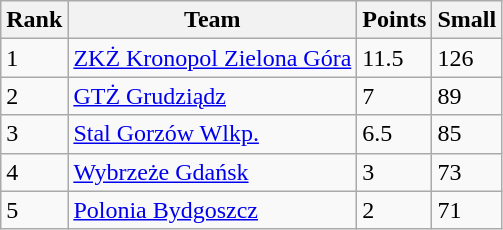<table class=wikitable>
<tr>
<th>Rank</th>
<th>Team</th>
<th>Points</th>
<th>Small</th>
</tr>
<tr>
<td>1</td>
<td><a href='#'>ZKŻ Kronopol Zielona Góra</a></td>
<td>11.5</td>
<td>126</td>
</tr>
<tr>
<td>2</td>
<td><a href='#'>GTŻ Grudziądz</a></td>
<td>7</td>
<td>89</td>
</tr>
<tr>
<td>3</td>
<td><a href='#'>Stal Gorzów Wlkp.</a></td>
<td>6.5</td>
<td>85</td>
</tr>
<tr>
<td>4</td>
<td><a href='#'>Wybrzeże Gdańsk</a></td>
<td>3</td>
<td>73</td>
</tr>
<tr>
<td>5</td>
<td><a href='#'>Polonia Bydgoszcz</a></td>
<td>2</td>
<td>71</td>
</tr>
</table>
